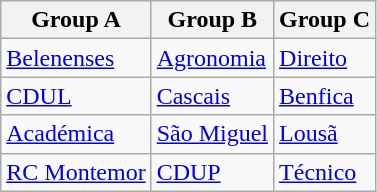<table class="wikitable">
<tr>
<th>Group A</th>
<th>Group B</th>
<th>Group C</th>
</tr>
<tr>
<td><a href='#'>Belenenses</a></td>
<td><a href='#'>Agronomia</a></td>
<td><a href='#'>Direito</a></td>
</tr>
<tr>
<td><a href='#'>CDUL</a></td>
<td><a href='#'>Cascais</a></td>
<td><a href='#'>Benfica</a></td>
</tr>
<tr>
<td><a href='#'>Académica</a></td>
<td><a href='#'>São Miguel</a></td>
<td><a href='#'>Lousã</a></td>
</tr>
<tr>
<td><a href='#'>RC Montemor</a></td>
<td><a href='#'>CDUP</a></td>
<td><a href='#'>Técnico</a></td>
</tr>
</table>
